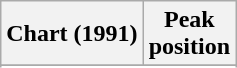<table class="wikitable sortable plainrowheaders">
<tr>
<th scope="col">Chart (1991)</th>
<th scope="col">Peak<br>position</th>
</tr>
<tr>
</tr>
<tr>
</tr>
<tr>
</tr>
<tr>
</tr>
</table>
